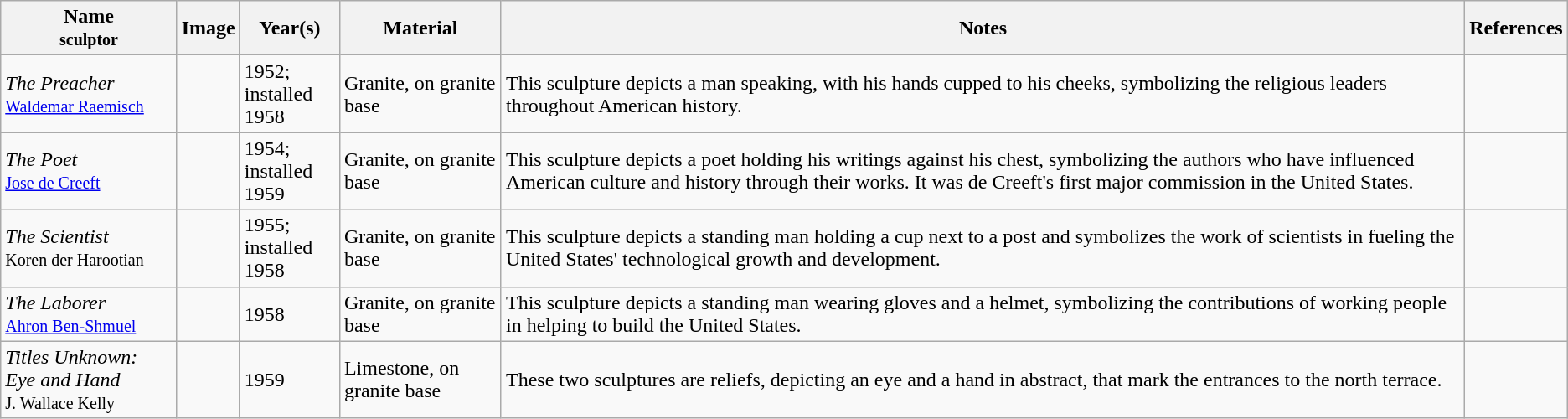<table class="wikitable">
<tr>
<th>Name<br><small>sculptor</small></th>
<th>Image</th>
<th>Year(s)</th>
<th>Material</th>
<th>Notes</th>
<th>References</th>
</tr>
<tr>
<td><em>The Preacher</em><br><a href='#'><small>Waldemar Raemisch</small></a></td>
<td></td>
<td>1952;<br>installed 1958</td>
<td>Granite, on granite base</td>
<td>This sculpture depicts a man speaking, with his hands cupped to his cheeks, symbolizing the religious leaders throughout American history.</td>
<td></td>
</tr>
<tr>
<td><em>The Poet</em><br><a href='#'><small>Jose de Creeft</small></a></td>
<td></td>
<td>1954;<br>installed 1959</td>
<td>Granite, on granite base</td>
<td>This sculpture depicts a poet holding his writings against his chest, symbolizing the authors who have influenced American culture and history through their works. It was de Creeft's first major commission in the United States.</td>
<td></td>
</tr>
<tr>
<td><em>The Scientist</em><br><small>Koren der Harootian</small></td>
<td></td>
<td>1955;<br>installed 1958</td>
<td>Granite, on granite base</td>
<td>This sculpture depicts a standing man holding a cup next to a post and symbolizes the work of scientists in fueling the United States' technological growth and development.</td>
<td></td>
</tr>
<tr>
<td><em>The Laborer</em><br><a href='#'><small>Ahron Ben-Shmuel</small></a></td>
<td></td>
<td>1958</td>
<td>Granite, on granite base</td>
<td>This sculpture depicts a standing man wearing gloves and a helmet, symbolizing the contributions of working people in helping to build the United States.</td>
<td></td>
</tr>
<tr>
<td><em>Titles Unknown: Eye and Hand</em><br><small>J. Wallace Kelly</small></td>
<td></td>
<td>1959</td>
<td>Limestone, on granite base</td>
<td>These two sculptures are reliefs, depicting an eye and a hand in abstract, that mark the entrances to the north terrace.</td>
<td></td>
</tr>
</table>
